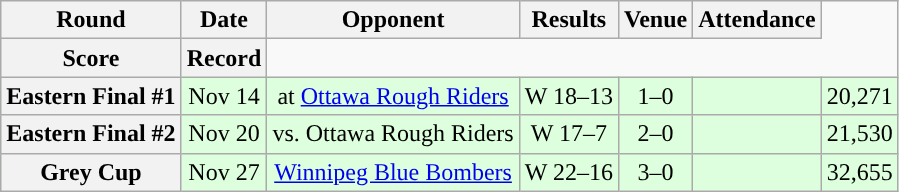<table class="wikitable" style="text-align:center">
<tr>
<th>Round</th>
<th>Date</th>
<th>Opponent</th>
<th>Results</th>
<th>Venue</th>
<th>Attendance</th>
</tr>
<tr>
<th>Score</th>
<th>Record</th>
</tr>
<tr style="background:#ddffdd">
<th>Eastern Final #1</th>
<td>Nov 14</td>
<td>at <a href='#'>Ottawa Rough Riders</a></td>
<td>W 18–13</td>
<td>1–0</td>
<td></td>
<td>20,271</td>
</tr>
<tr style="background:#ddffdd">
<th>Eastern Final #2</th>
<td>Nov 20</td>
<td>vs. Ottawa Rough Riders</td>
<td>W 17–7</td>
<td>2–0</td>
<td></td>
<td>21,530</td>
</tr>
<tr style="background:#ddffdd">
<th>Grey Cup</th>
<td>Nov 27</td>
<td><a href='#'>Winnipeg Blue Bombers</a></td>
<td>W 22–16</td>
<td>3–0</td>
<td></td>
<td>32,655</td>
</tr>
</table>
